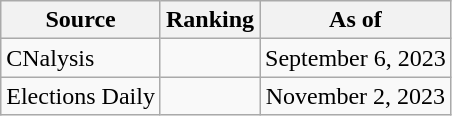<table class="wikitable" style="text-align:center">
<tr>
<th>Source</th>
<th>Ranking</th>
<th>As of</th>
</tr>
<tr>
<td align=left>CNalysis</td>
<td></td>
<td>September 6, 2023</td>
</tr>
<tr>
<td align=left>Elections Daily</td>
<td></td>
<td>November 2, 2023</td>
</tr>
</table>
